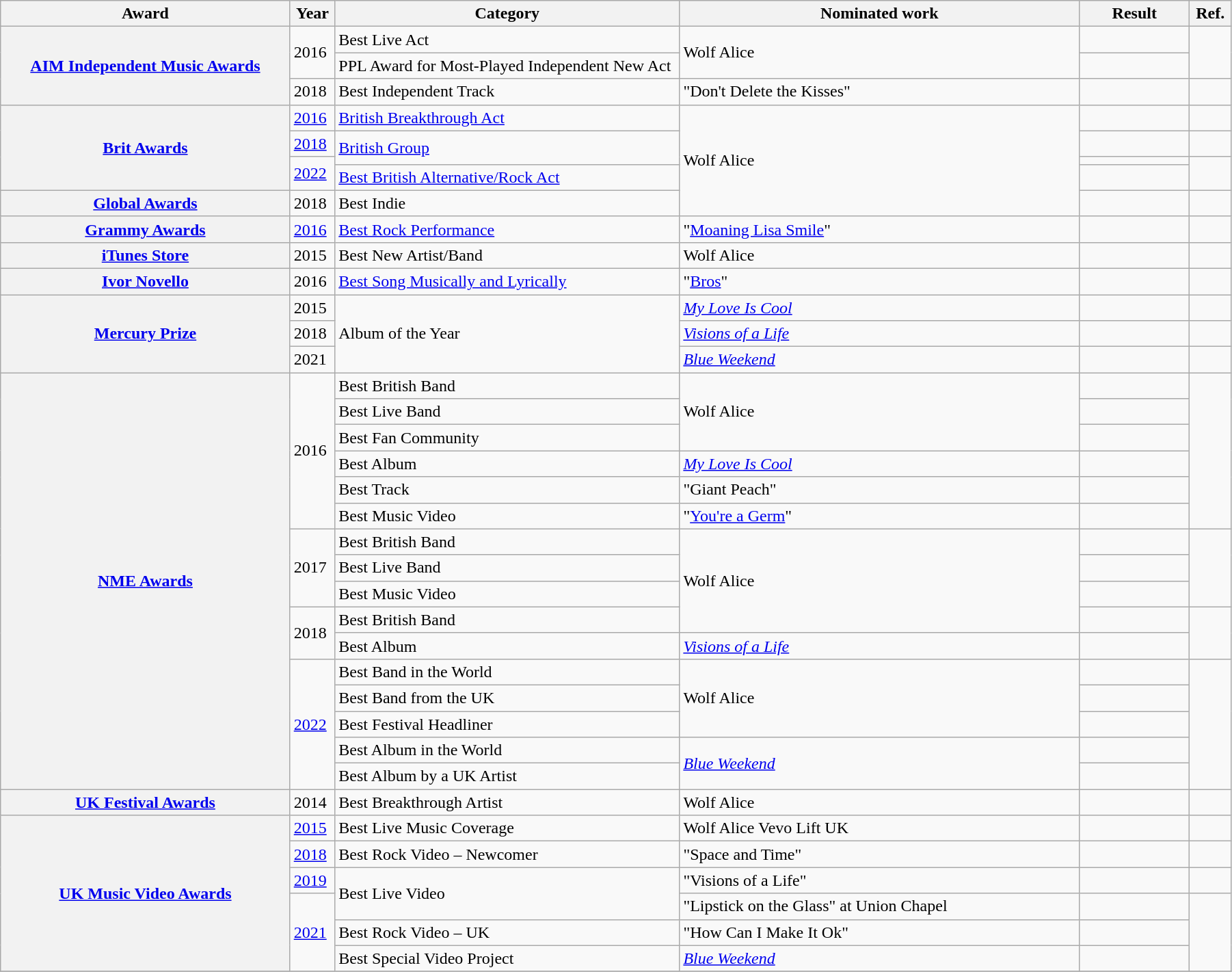<table class="wikitable sortable plainrowheaders" style="width:95%;">
<tr>
<th style="width:21%;">Award</th>
<th width=3%>Year</th>
<th style="width:25%;">Category</th>
<th style="width:29%;">Nominated work</th>
<th style="width:8%;">Result</th>
<th style="width:3%;">Ref.</th>
</tr>
<tr>
<th rowspan="3" scope="row"><a href='#'>AIM Independent Music Awards</a></th>
<td rowspan="2">2016</td>
<td>Best Live Act</td>
<td rowspan="2">Wolf Alice</td>
<td></td>
<td rowspan="2"></td>
</tr>
<tr>
<td>PPL Award for Most-Played Independent New Act</td>
<td></td>
</tr>
<tr>
<td>2018</td>
<td>Best Independent Track</td>
<td>"Don't Delete the Kisses"</td>
<td></td>
<td></td>
</tr>
<tr>
<th rowspan="4" scope="row"><a href='#'>Brit Awards</a></th>
<td><a href='#'>2016</a></td>
<td><a href='#'>British Breakthrough Act</a></td>
<td rowspan="5">Wolf Alice</td>
<td></td>
<td></td>
</tr>
<tr>
<td><a href='#'>2018</a></td>
<td rowspan="2"><a href='#'>British Group</a></td>
<td></td>
<td></td>
</tr>
<tr>
<td rowspan="2"><a href='#'>2022</a></td>
<td></td>
<td rowspan="2"></td>
</tr>
<tr>
<td><a href='#'>Best British Alternative/Rock Act</a></td>
<td></td>
</tr>
<tr>
<th rowspan="1" scope="row"><a href='#'>Global Awards</a></th>
<td>2018</td>
<td>Best Indie</td>
<td></td>
<td></td>
</tr>
<tr>
<th rowspan="1" scope="row"><a href='#'>Grammy Awards</a></th>
<td><a href='#'>2016</a></td>
<td><a href='#'>Best Rock Performance</a></td>
<td>"<a href='#'>Moaning Lisa Smile</a>"</td>
<td></td>
<td></td>
</tr>
<tr>
<th scope="row"><a href='#'>iTunes Store</a></th>
<td>2015</td>
<td>Best New Artist/Band</td>
<td>Wolf Alice</td>
<td></td>
<td></td>
</tr>
<tr>
<th scope="row"><a href='#'>Ivor Novello</a></th>
<td>2016</td>
<td><a href='#'>Best Song Musically and Lyrically</a></td>
<td>"<a href='#'>Bros</a>"</td>
<td></td>
<td></td>
</tr>
<tr>
<th rowspan="3" scope="row"><a href='#'>Mercury Prize</a></th>
<td>2015</td>
<td rowspan="3">Album of the Year</td>
<td><em><a href='#'>My Love Is Cool</a></em></td>
<td></td>
<td></td>
</tr>
<tr>
<td>2018</td>
<td><em><a href='#'>Visions of a Life</a></em></td>
<td></td>
<td></td>
</tr>
<tr>
<td>2021</td>
<td><em><a href='#'>Blue Weekend</a></em></td>
<td></td>
<td></td>
</tr>
<tr>
<th rowspan="16" scope="row"><a href='#'>NME Awards</a></th>
<td rowspan="6">2016</td>
<td>Best British Band</td>
<td rowspan="3">Wolf Alice</td>
<td></td>
<td rowspan="6"></td>
</tr>
<tr>
<td>Best Live Band</td>
<td></td>
</tr>
<tr>
<td>Best Fan Community</td>
<td></td>
</tr>
<tr>
<td>Best Album</td>
<td><em><a href='#'>My Love Is Cool</a></em></td>
<td></td>
</tr>
<tr>
<td>Best Track</td>
<td>"Giant Peach"</td>
<td></td>
</tr>
<tr>
<td>Best Music Video</td>
<td>"<a href='#'>You're a Germ</a>"</td>
<td></td>
</tr>
<tr>
<td rowspan="3">2017</td>
<td>Best British Band</td>
<td rowspan="4">Wolf Alice</td>
<td></td>
<td rowspan="3"></td>
</tr>
<tr>
<td>Best Live Band</td>
<td></td>
</tr>
<tr>
<td>Best Music Video</td>
<td></td>
</tr>
<tr>
<td rowspan="2">2018</td>
<td>Best British Band</td>
<td></td>
<td rowspan="2"></td>
</tr>
<tr>
<td>Best Album</td>
<td><em><a href='#'>Visions of a Life</a></em></td>
<td></td>
</tr>
<tr>
<td rowspan="5"><a href='#'>2022</a></td>
<td>Best Band in the World</td>
<td rowspan="3">Wolf Alice</td>
<td></td>
<td rowspan="5"></td>
</tr>
<tr>
<td>Best Band from the UK</td>
<td></td>
</tr>
<tr>
<td>Best Festival Headliner</td>
<td></td>
</tr>
<tr>
<td>Best Album in the World</td>
<td rowspan="2"><em><a href='#'>Blue Weekend</a></em></td>
<td></td>
</tr>
<tr>
<td>Best Album by a UK Artist</td>
<td></td>
</tr>
<tr>
<th scope="row"><a href='#'>UK Festival Awards</a></th>
<td>2014</td>
<td>Best Breakthrough Artist</td>
<td>Wolf Alice</td>
<td></td>
<td></td>
</tr>
<tr>
<th rowspan="6" scope="row"><a href='#'>UK Music Video Awards</a></th>
<td><a href='#'>2015</a></td>
<td>Best Live Music Coverage</td>
<td>Wolf Alice Vevo Lift UK</td>
<td></td>
<td></td>
</tr>
<tr>
<td><a href='#'>2018</a></td>
<td>Best Rock Video – Newcomer</td>
<td>"Space and Time"</td>
<td></td>
<td></td>
</tr>
<tr>
<td><a href='#'>2019</a></td>
<td rowspan="2">Best Live Video</td>
<td>"Visions of a Life"</td>
<td></td>
<td></td>
</tr>
<tr>
<td rowspan="3"><a href='#'>2021</a></td>
<td>"Lipstick on the Glass" at Union Chapel</td>
<td></td>
<td rowspan="3"></td>
</tr>
<tr>
<td>Best Rock Video – UK</td>
<td>"How Can I Make It Ok"</td>
<td></td>
</tr>
<tr>
<td>Best Special Video Project</td>
<td><em><a href='#'>Blue Weekend</a></em></td>
<td></td>
</tr>
<tr>
</tr>
</table>
